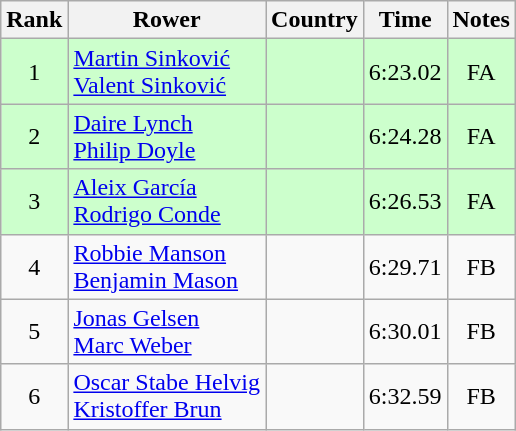<table class="wikitable" style="text-align:center">
<tr>
<th>Rank</th>
<th>Rower</th>
<th>Country</th>
<th>Time</th>
<th>Notes</th>
</tr>
<tr bgcolor=ccffcc>
<td>1</td>
<td align="left"><a href='#'>Martin Sinković</a><br><a href='#'>Valent Sinković</a></td>
<td align="left"></td>
<td>6:23.02</td>
<td>FA</td>
</tr>
<tr bgcolor=ccffcc>
<td>2</td>
<td align="left"><a href='#'>Daire Lynch</a><br><a href='#'>Philip Doyle</a></td>
<td align="left"></td>
<td>6:24.28</td>
<td>FA</td>
</tr>
<tr bgcolor=ccffcc>
<td>3</td>
<td align="left"><a href='#'>Aleix García</a><br><a href='#'>Rodrigo Conde</a></td>
<td align="left"></td>
<td>6:26.53</td>
<td>FA</td>
</tr>
<tr>
<td>4</td>
<td align="left"><a href='#'>Robbie Manson</a><br><a href='#'>Benjamin Mason</a></td>
<td align="left"></td>
<td>6:29.71</td>
<td>FB</td>
</tr>
<tr>
<td>5</td>
<td align="left"><a href='#'>Jonas Gelsen</a><br><a href='#'>Marc Weber</a></td>
<td align="left"></td>
<td>6:30.01</td>
<td>FB</td>
</tr>
<tr>
<td>6</td>
<td align="left"><a href='#'>Oscar Stabe Helvig</a><br><a href='#'>Kristoffer Brun</a></td>
<td align="left"></td>
<td>6:32.59</td>
<td>FB</td>
</tr>
</table>
